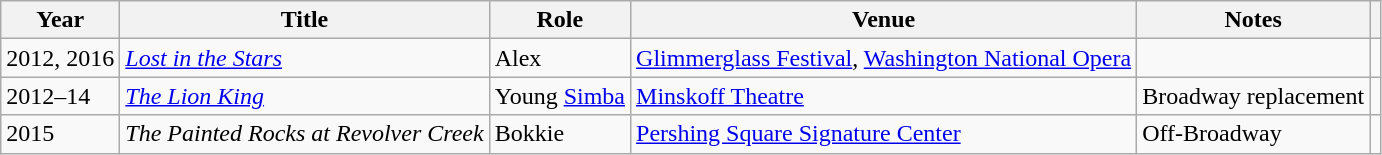<table class="wikitable">
<tr>
<th>Year</th>
<th>Title</th>
<th>Role</th>
<th>Venue</th>
<th>Notes</th>
<th></th>
</tr>
<tr>
<td>2012, 2016</td>
<td><em><a href='#'>Lost in the Stars</a></em></td>
<td>Alex</td>
<td><a href='#'>Glimmerglass Festival</a>, <a href='#'>Washington National Opera</a></td>
<td></td>
<td></td>
</tr>
<tr>
<td>2012–14</td>
<td><em><a href='#'>The Lion King</a></em></td>
<td>Young <a href='#'>Simba</a></td>
<td><a href='#'>Minskoff Theatre</a></td>
<td>Broadway replacement</td>
<td></td>
</tr>
<tr>
<td>2015</td>
<td><em>The Painted Rocks at Revolver Creek</em></td>
<td>Bokkie</td>
<td><a href='#'>Pershing Square Signature Center</a></td>
<td>Off-Broadway</td>
<td></td>
</tr>
</table>
